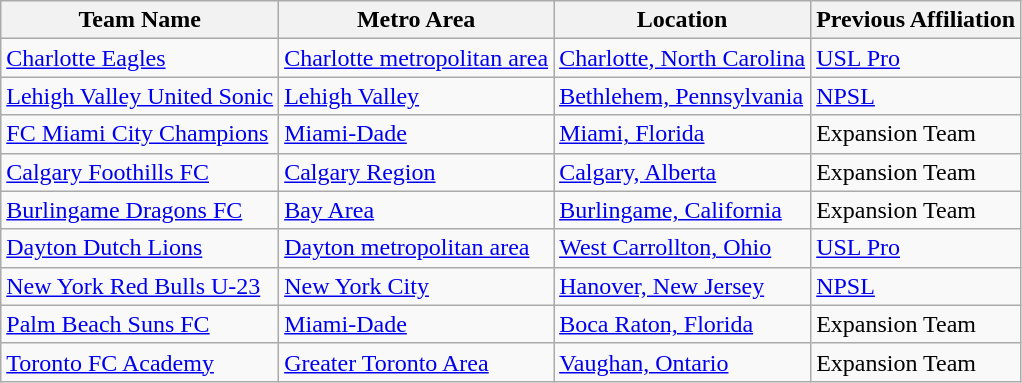<table class="wikitable">
<tr>
<th>Team Name</th>
<th>Metro Area</th>
<th>Location</th>
<th>Previous Affiliation</th>
</tr>
<tr>
<td> <a href='#'>Charlotte Eagles</a></td>
<td><a href='#'>Charlotte metropolitan area</a></td>
<td><a href='#'>Charlotte, North Carolina</a></td>
<td><a href='#'>USL Pro</a></td>
</tr>
<tr>
<td> <a href='#'>Lehigh Valley United Sonic</a></td>
<td><a href='#'>Lehigh Valley</a></td>
<td><a href='#'>Bethlehem, Pennsylvania</a></td>
<td><a href='#'>NPSL</a></td>
</tr>
<tr>
<td> <a href='#'>FC Miami City Champions</a></td>
<td><a href='#'>Miami-Dade</a></td>
<td><a href='#'>Miami, Florida</a></td>
<td>Expansion Team </td>
</tr>
<tr>
<td> <a href='#'>Calgary Foothills FC</a></td>
<td><a href='#'>Calgary Region</a></td>
<td><a href='#'>Calgary, Alberta</a></td>
<td>Expansion Team </td>
</tr>
<tr>
<td> <a href='#'>Burlingame Dragons FC</a></td>
<td><a href='#'>Bay Area</a></td>
<td><a href='#'>Burlingame, California</a></td>
<td>Expansion Team </td>
</tr>
<tr>
<td> <a href='#'>Dayton Dutch Lions</a></td>
<td><a href='#'>Dayton metropolitan area</a></td>
<td><a href='#'>West Carrollton, Ohio</a></td>
<td><a href='#'>USL Pro</a></td>
</tr>
<tr>
<td> <a href='#'>New York Red Bulls U-23</a></td>
<td><a href='#'>New York City</a></td>
<td><a href='#'>Hanover, New Jersey</a></td>
<td><a href='#'>NPSL</a></td>
</tr>
<tr>
<td> <a href='#'>Palm Beach Suns FC</a></td>
<td><a href='#'>Miami-Dade</a></td>
<td><a href='#'>Boca Raton, Florida</a></td>
<td>Expansion Team </td>
</tr>
<tr>
<td> <a href='#'>Toronto FC Academy</a></td>
<td><a href='#'>Greater Toronto Area</a></td>
<td><a href='#'>Vaughan, Ontario</a></td>
<td>Expansion Team </td>
</tr>
</table>
